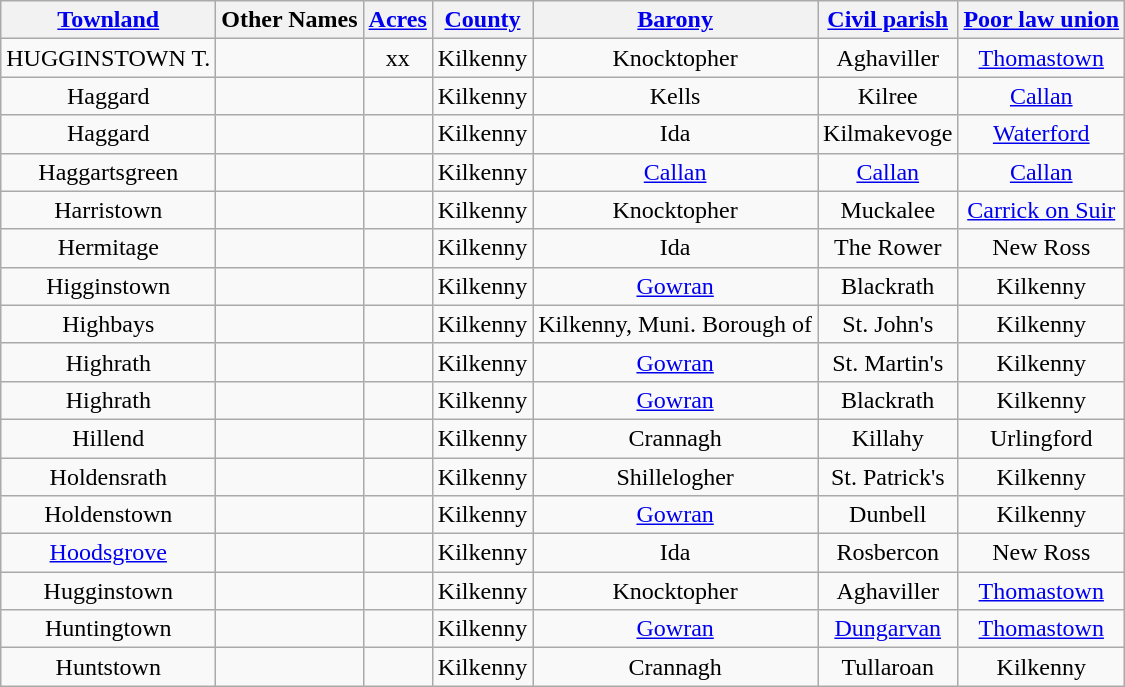<table class="wikitable sortable" style="border:1px; text-align:center">
<tr>
<th><a href='#'>Townland</a></th>
<th>Other Names</th>
<th><a href='#'>Acres</a></th>
<th><a href='#'>County</a></th>
<th><a href='#'>Barony</a></th>
<th><a href='#'>Civil parish</a></th>
<th><a href='#'>Poor law union</a></th>
</tr>
<tr>
<td>HUGGINSTOWN T.</td>
<td></td>
<td>xx</td>
<td>Kilkenny</td>
<td>Knocktopher</td>
<td>Aghaviller</td>
<td><a href='#'>Thomastown</a></td>
</tr>
<tr>
<td>Haggard</td>
<td></td>
<td></td>
<td>Kilkenny</td>
<td>Kells</td>
<td>Kilree</td>
<td><a href='#'>Callan</a></td>
</tr>
<tr>
<td>Haggard</td>
<td></td>
<td></td>
<td>Kilkenny</td>
<td>Ida</td>
<td>Kilmakevoge</td>
<td><a href='#'>Waterford</a></td>
</tr>
<tr>
<td>Haggartsgreen</td>
<td></td>
<td></td>
<td>Kilkenny</td>
<td><a href='#'>Callan</a></td>
<td><a href='#'>Callan</a></td>
<td><a href='#'>Callan</a></td>
</tr>
<tr>
<td>Harristown</td>
<td></td>
<td></td>
<td>Kilkenny</td>
<td>Knocktopher</td>
<td>Muckalee</td>
<td><a href='#'>Carrick on Suir</a></td>
</tr>
<tr>
<td>Hermitage</td>
<td></td>
<td></td>
<td>Kilkenny</td>
<td>Ida</td>
<td>The Rower</td>
<td>New Ross</td>
</tr>
<tr>
<td>Higginstown</td>
<td></td>
<td></td>
<td>Kilkenny</td>
<td><a href='#'>Gowran</a></td>
<td>Blackrath</td>
<td>Kilkenny</td>
</tr>
<tr>
<td>Highbays</td>
<td></td>
<td></td>
<td>Kilkenny</td>
<td>Kilkenny, Muni. Borough of</td>
<td>St. John's</td>
<td>Kilkenny</td>
</tr>
<tr>
<td>Highrath</td>
<td></td>
<td></td>
<td>Kilkenny</td>
<td><a href='#'>Gowran</a></td>
<td>St. Martin's</td>
<td>Kilkenny</td>
</tr>
<tr>
<td>Highrath</td>
<td></td>
<td></td>
<td>Kilkenny</td>
<td><a href='#'>Gowran</a></td>
<td>Blackrath</td>
<td>Kilkenny</td>
</tr>
<tr>
<td>Hillend</td>
<td></td>
<td></td>
<td>Kilkenny</td>
<td>Crannagh</td>
<td>Killahy</td>
<td>Urlingford</td>
</tr>
<tr>
<td>Holdensrath</td>
<td></td>
<td></td>
<td>Kilkenny</td>
<td>Shillelogher</td>
<td>St. Patrick's</td>
<td>Kilkenny</td>
</tr>
<tr>
<td>Holdenstown</td>
<td></td>
<td></td>
<td>Kilkenny</td>
<td><a href='#'>Gowran</a></td>
<td>Dunbell</td>
<td>Kilkenny</td>
</tr>
<tr>
<td><a href='#'>Hoodsgrove</a></td>
<td></td>
<td></td>
<td>Kilkenny</td>
<td>Ida</td>
<td>Rosbercon</td>
<td>New Ross</td>
</tr>
<tr>
<td>Hugginstown</td>
<td></td>
<td></td>
<td>Kilkenny</td>
<td>Knocktopher</td>
<td>Aghaviller</td>
<td><a href='#'>Thomastown</a></td>
</tr>
<tr>
<td>Huntingtown</td>
<td></td>
<td></td>
<td>Kilkenny</td>
<td><a href='#'>Gowran</a></td>
<td><a href='#'>Dungarvan</a></td>
<td><a href='#'>Thomastown</a></td>
</tr>
<tr>
<td>Huntstown</td>
<td></td>
<td></td>
<td>Kilkenny</td>
<td>Crannagh</td>
<td>Tullaroan</td>
<td>Kilkenny</td>
</tr>
</table>
